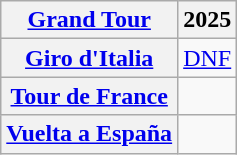<table class="wikitable plainrowheaders">
<tr>
<th scope="col"><a href='#'>Grand Tour</a></th>
<th scope="col">2025</th>
</tr>
<tr style="text-align:center;">
<th scope="row"> <a href='#'>Giro d'Italia</a></th>
<td><a href='#'>DNF</a></td>
</tr>
<tr style="text-align:center;">
<th scope="row"> <a href='#'>Tour de France</a></th>
<td></td>
</tr>
<tr style="text-align:center;">
<th scope="row"> <a href='#'>Vuelta a España</a></th>
<td></td>
</tr>
</table>
